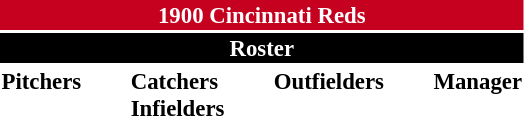<table class="toccolours" style="font-size: 95%;">
<tr>
<th colspan="10" style="background-color: #c6011f; color: white; text-align: center;">1900 Cincinnati Reds</th>
</tr>
<tr>
<td colspan="10" style="background-color: black; color: white; text-align: center;"><strong>Roster</strong></td>
</tr>
<tr>
<td valign="top"><strong>Pitchers</strong><br>




</td>
<td width="25px"></td>
<td valign="top"><strong>Catchers</strong><br>


<strong>Infielders</strong>





</td>
<td width="25px"></td>
<td valign="top"><strong>Outfielders</strong><br>





</td>
<td width="25px"></td>
<td valign="top"><strong>Manager</strong><br></td>
</tr>
</table>
